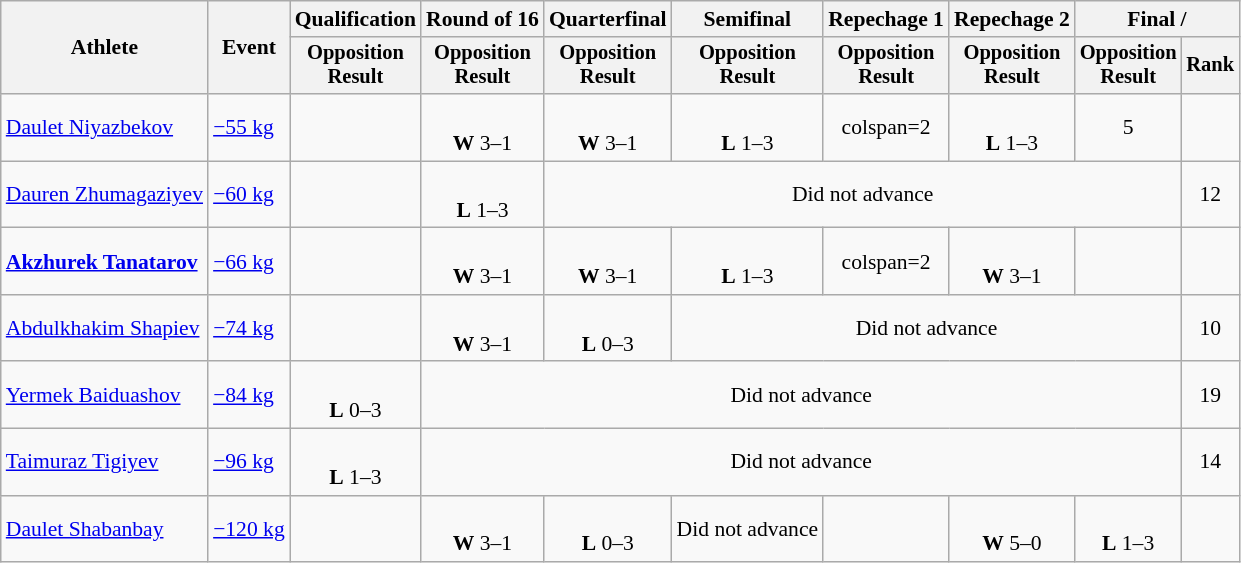<table class="wikitable" style="font-size:90%;">
<tr>
<th rowspan="2">Athlete</th>
<th rowspan="2">Event</th>
<th>Qualification</th>
<th>Round of 16</th>
<th>Quarterfinal</th>
<th>Semifinal</th>
<th>Repechage 1</th>
<th>Repechage 2</th>
<th colspan=2>Final / </th>
</tr>
<tr style="font-size: 95%">
<th>Opposition<br>Result</th>
<th>Opposition<br>Result</th>
<th>Opposition<br>Result</th>
<th>Opposition<br>Result</th>
<th>Opposition<br>Result</th>
<th>Opposition<br>Result</th>
<th>Opposition<br>Result</th>
<th>Rank</th>
</tr>
<tr align=center>
<td align=left><a href='#'>Daulet Niyazbekov</a></td>
<td align=left><a href='#'>−55 kg</a></td>
<td></td>
<td><br><strong>W</strong> 3–1 <sup></sup></td>
<td><br><strong>W</strong> 3–1 <sup></sup></td>
<td><br><strong>L</strong> 1–3 <sup></sup></td>
<td>colspan=2 </td>
<td><br><strong>L</strong> 1–3 <sup></sup></td>
<td>5</td>
</tr>
<tr align=center>
<td align=left><a href='#'>Dauren Zhumagaziyev</a></td>
<td align=left><a href='#'>−60 kg</a></td>
<td></td>
<td><br><strong>L</strong> 1–3 <sup></sup></td>
<td colspan=5>Did not advance</td>
<td>12</td>
</tr>
<tr align=center>
<td align=left><strong><a href='#'>Akzhurek Tanatarov</a></strong></td>
<td align=left><a href='#'>−66 kg</a></td>
<td></td>
<td><br><strong>W</strong> 3–1 <sup></sup></td>
<td><br><strong>W</strong> 3–1 <sup></sup></td>
<td><br><strong>L</strong> 1–3 <sup></sup></td>
<td>colspan=2 </td>
<td><br><strong>W</strong> 3–1 <sup></sup></td>
<td></td>
</tr>
<tr align=center>
<td align=left><a href='#'>Abdulkhakim Shapiev</a></td>
<td align=left><a href='#'>−74 kg</a></td>
<td></td>
<td><br><strong>W</strong> 3–1 <sup></sup></td>
<td><br><strong>L</strong> 0–3 <sup></sup></td>
<td colspan=4>Did not advance</td>
<td>10</td>
</tr>
<tr align=center>
<td align=left><a href='#'>Yermek Baiduashov</a></td>
<td align=left><a href='#'>−84 kg</a></td>
<td><br><strong>L</strong> 0–3 <sup></sup></td>
<td colspan=6>Did not advance</td>
<td>19</td>
</tr>
<tr align=center>
<td align=left><a href='#'>Taimuraz Tigiyev</a></td>
<td align=left><a href='#'>−96 kg</a></td>
<td><br><strong>L</strong> 1–3 <sup></sup></td>
<td colspan=6>Did not advance</td>
<td>14</td>
</tr>
<tr align=center>
<td align=left><a href='#'>Daulet Shabanbay</a></td>
<td align=left><a href='#'>−120 kg</a></td>
<td></td>
<td><br><strong>W</strong> 3–1 <sup></sup></td>
<td><br><strong>L</strong> 0–3 <sup></sup></td>
<td>Did not advance</td>
<td></td>
<td><br><strong>W</strong> 5–0 <sup></sup></td>
<td><br><strong>L</strong> 1–3 <sup></sup></td>
<td></td>
</tr>
</table>
